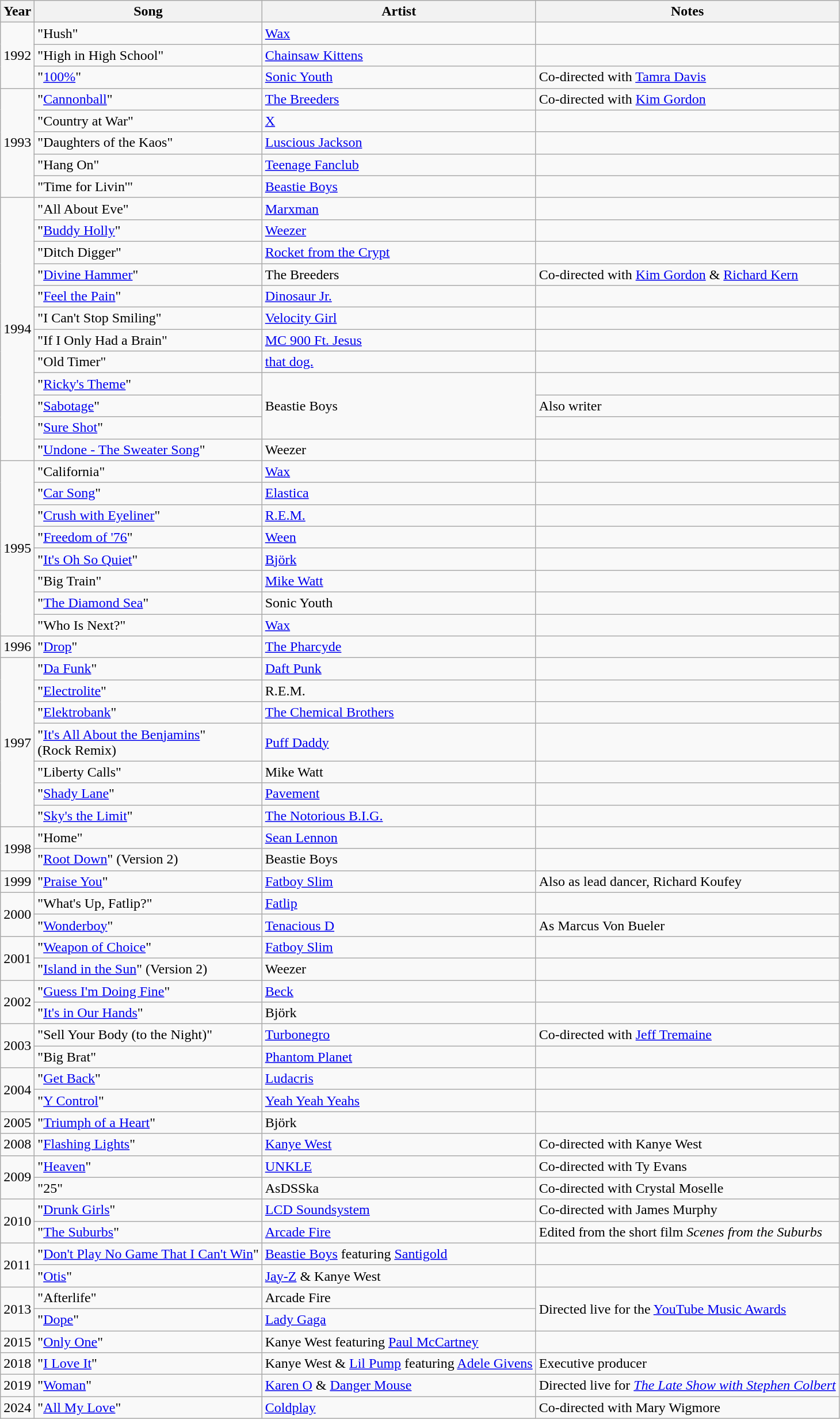<table class="wikitable sortable">
<tr>
<th>Year</th>
<th>Song</th>
<th>Artist</th>
<th class="unsortable">Notes</th>
</tr>
<tr>
<td rowspan="3">1992</td>
<td>"Hush"</td>
<td><a href='#'>Wax</a></td>
<td></td>
</tr>
<tr>
<td>"High in High School"</td>
<td><a href='#'>Chainsaw Kittens</a></td>
<td></td>
</tr>
<tr>
<td>"<a href='#'>100%</a>"</td>
<td><a href='#'>Sonic Youth</a></td>
<td>Co-directed with <a href='#'>Tamra Davis</a></td>
</tr>
<tr>
<td rowspan="5">1993</td>
<td>"<a href='#'>Cannonball</a>"</td>
<td><a href='#'>The Breeders</a></td>
<td>Co-directed with <a href='#'>Kim Gordon</a></td>
</tr>
<tr>
<td>"Country at War"</td>
<td><a href='#'>X</a></td>
<td></td>
</tr>
<tr>
<td>"Daughters of the Kaos"</td>
<td><a href='#'>Luscious Jackson</a></td>
<td></td>
</tr>
<tr>
<td>"Hang On"</td>
<td><a href='#'>Teenage Fanclub</a></td>
<td></td>
</tr>
<tr>
<td>"Time for Livin'"</td>
<td><a href='#'>Beastie Boys</a></td>
<td></td>
</tr>
<tr>
<td rowspan="12">1994</td>
<td>"All About Eve"</td>
<td><a href='#'>Marxman</a></td>
<td></td>
</tr>
<tr>
<td>"<a href='#'>Buddy Holly</a>"</td>
<td><a href='#'>Weezer</a></td>
<td></td>
</tr>
<tr>
<td>"Ditch Digger"</td>
<td><a href='#'>Rocket from the Crypt</a></td>
<td></td>
</tr>
<tr>
<td>"<a href='#'>Divine Hammer</a>"</td>
<td>The Breeders</td>
<td>Co-directed with <a href='#'>Kim Gordon</a> & <a href='#'>Richard Kern</a></td>
</tr>
<tr>
<td>"<a href='#'>Feel the Pain</a>"</td>
<td><a href='#'>Dinosaur Jr.</a></td>
<td></td>
</tr>
<tr>
<td>"I Can't Stop Smiling"</td>
<td><a href='#'>Velocity Girl</a></td>
<td></td>
</tr>
<tr>
<td>"If I Only Had a Brain"</td>
<td><a href='#'>MC 900 Ft. Jesus</a></td>
<td></td>
</tr>
<tr>
<td>"Old Timer"</td>
<td><a href='#'>that dog.</a></td>
<td></td>
</tr>
<tr>
<td>"<a href='#'>Ricky's Theme</a>"</td>
<td rowspan="3">Beastie Boys</td>
<td></td>
</tr>
<tr>
<td>"<a href='#'>Sabotage</a>"</td>
<td>Also writer</td>
</tr>
<tr>
<td>"<a href='#'>Sure Shot</a>"</td>
<td></td>
</tr>
<tr>
<td>"<a href='#'>Undone - The Sweater Song</a>"</td>
<td>Weezer</td>
<td></td>
</tr>
<tr>
<td rowspan="8">1995</td>
<td>"California"</td>
<td><a href='#'>Wax</a></td>
<td></td>
</tr>
<tr>
<td>"<a href='#'>Car Song</a>"</td>
<td><a href='#'>Elastica</a></td>
<td></td>
</tr>
<tr>
<td>"<a href='#'>Crush with Eyeliner</a>"</td>
<td><a href='#'>R.E.M.</a></td>
<td></td>
</tr>
<tr>
<td>"<a href='#'>Freedom of '76</a>"</td>
<td><a href='#'>Ween</a></td>
<td></td>
</tr>
<tr>
<td>"<a href='#'>It's Oh So Quiet</a>"</td>
<td><a href='#'>Björk</a></td>
<td></td>
</tr>
<tr>
<td>"Big Train"</td>
<td><a href='#'>Mike Watt</a></td>
<td></td>
</tr>
<tr>
<td>"<a href='#'>The Diamond Sea</a>"</td>
<td>Sonic Youth</td>
<td></td>
</tr>
<tr>
<td>"Who Is Next?"</td>
<td><a href='#'>Wax</a></td>
<td></td>
</tr>
<tr>
<td>1996</td>
<td>"<a href='#'>Drop</a>"</td>
<td><a href='#'>The Pharcyde</a></td>
<td></td>
</tr>
<tr>
<td rowspan="7">1997</td>
<td>"<a href='#'>Da Funk</a>"</td>
<td><a href='#'>Daft Punk</a></td>
<td></td>
</tr>
<tr>
<td>"<a href='#'>Electrolite</a>"</td>
<td>R.E.M.</td>
<td></td>
</tr>
<tr>
<td>"<a href='#'>Elektrobank</a>"</td>
<td><a href='#'>The Chemical Brothers</a></td>
<td></td>
</tr>
<tr>
<td>"<a href='#'>It's All About the Benjamins</a>"<br>(Rock Remix)</td>
<td><a href='#'>Puff Daddy</a></td>
<td></td>
</tr>
<tr>
<td>"Liberty Calls"</td>
<td>Mike Watt</td>
<td></td>
</tr>
<tr>
<td>"<a href='#'>Shady Lane</a>"</td>
<td><a href='#'>Pavement</a></td>
<td></td>
</tr>
<tr>
<td>"<a href='#'>Sky's the Limit</a>"</td>
<td><a href='#'>The Notorious B.I.G.</a></td>
<td></td>
</tr>
<tr>
<td rowspan="2">1998</td>
<td>"Home"</td>
<td><a href='#'>Sean Lennon</a></td>
<td></td>
</tr>
<tr>
<td>"<a href='#'>Root Down</a>" (Version 2)</td>
<td>Beastie Boys</td>
<td></td>
</tr>
<tr>
<td>1999</td>
<td>"<a href='#'>Praise You</a>"</td>
<td><a href='#'>Fatboy Slim</a></td>
<td>Also as lead dancer, Richard Koufey</td>
</tr>
<tr>
<td rowspan="2">2000</td>
<td>"What's Up, Fatlip?"</td>
<td><a href='#'>Fatlip</a></td>
<td></td>
</tr>
<tr>
<td>"<a href='#'>Wonderboy</a>"</td>
<td><a href='#'>Tenacious D</a></td>
<td>As Marcus Von Bueler</td>
</tr>
<tr>
<td rowspan="2">2001</td>
<td>"<a href='#'>Weapon of Choice</a>"</td>
<td><a href='#'>Fatboy Slim</a></td>
<td></td>
</tr>
<tr>
<td>"<a href='#'>Island in the Sun</a>" (Version 2)</td>
<td>Weezer</td>
<td></td>
</tr>
<tr>
<td rowspan="2">2002</td>
<td>"<a href='#'>Guess I'm Doing Fine</a>"</td>
<td><a href='#'>Beck</a></td>
<td></td>
</tr>
<tr>
<td>"<a href='#'>It's in Our Hands</a>"</td>
<td>Björk</td>
<td></td>
</tr>
<tr>
<td rowspan="2">2003</td>
<td>"Sell Your Body (to the Night)"</td>
<td><a href='#'>Turbonegro</a></td>
<td>Co-directed with <a href='#'>Jeff Tremaine</a></td>
</tr>
<tr>
<td>"Big Brat"</td>
<td><a href='#'>Phantom Planet</a></td>
<td></td>
</tr>
<tr>
<td rowspan="2">2004</td>
<td>"<a href='#'>Get Back</a>"</td>
<td><a href='#'>Ludacris</a></td>
<td></td>
</tr>
<tr>
<td>"<a href='#'>Y Control</a>"</td>
<td><a href='#'>Yeah Yeah Yeahs</a></td>
<td></td>
</tr>
<tr>
<td>2005</td>
<td>"<a href='#'>Triumph of a Heart</a>"</td>
<td>Björk</td>
<td></td>
</tr>
<tr>
<td>2008</td>
<td>"<a href='#'>Flashing Lights</a>"</td>
<td><a href='#'>Kanye West</a></td>
<td>Co-directed with Kanye West</td>
</tr>
<tr>
<td rowspan="2">2009</td>
<td>"<a href='#'>Heaven</a>"</td>
<td><a href='#'>UNKLE</a></td>
<td>Co-directed with Ty Evans</td>
</tr>
<tr>
<td>"25"</td>
<td>AsDSSka</td>
<td>Co-directed with Crystal Moselle</td>
</tr>
<tr>
<td rowspan="2">2010</td>
<td>"<a href='#'>Drunk Girls</a>"</td>
<td><a href='#'>LCD Soundsystem</a></td>
<td>Co-directed with James Murphy</td>
</tr>
<tr>
<td>"<a href='#'>The Suburbs</a>"</td>
<td><a href='#'>Arcade Fire</a></td>
<td>Edited from the short film <em>Scenes from the Suburbs</em></td>
</tr>
<tr>
<td rowspan="2">2011</td>
<td>"<a href='#'>Don't Play No Game That I Can't Win</a>"</td>
<td><a href='#'>Beastie Boys</a> featuring <a href='#'>Santigold</a></td>
<td></td>
</tr>
<tr>
<td>"<a href='#'>Otis</a>"</td>
<td><a href='#'>Jay-Z</a> & Kanye West</td>
<td></td>
</tr>
<tr>
<td rowspan="2">2013</td>
<td>"Afterlife"</td>
<td>Arcade Fire</td>
<td rowspan="2">Directed live for the <a href='#'>YouTube Music Awards</a></td>
</tr>
<tr>
<td>"<a href='#'>Dope</a>"</td>
<td><a href='#'>Lady Gaga</a></td>
</tr>
<tr>
<td>2015</td>
<td>"<a href='#'>Only One</a>"</td>
<td>Kanye West featuring <a href='#'>Paul McCartney</a></td>
<td></td>
</tr>
<tr>
<td>2018</td>
<td>"<a href='#'>I Love It</a>"</td>
<td>Kanye West & <a href='#'>Lil Pump</a> featuring <a href='#'>Adele Givens</a></td>
<td>Executive producer</td>
</tr>
<tr>
<td>2019</td>
<td>"<a href='#'>Woman</a>"</td>
<td><a href='#'>Karen O</a> & <a href='#'>Danger Mouse</a></td>
<td>Directed live for <em><a href='#'>The Late Show with Stephen Colbert</a></em></td>
</tr>
<tr>
<td>2024</td>
<td>"<a href='#'>All My Love</a>"</td>
<td><a href='#'>Coldplay</a></td>
<td>Co-directed with Mary Wigmore</td>
</tr>
</table>
